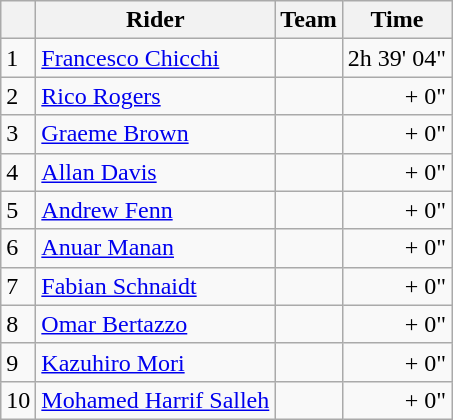<table class=wikitable>
<tr>
<th></th>
<th>Rider</th>
<th>Team</th>
<th>Time</th>
</tr>
<tr>
<td>1</td>
<td> <a href='#'>Francesco Chicchi</a> </td>
<td></td>
<td align=right>2h 39' 04"</td>
</tr>
<tr>
<td>2</td>
<td> <a href='#'>Rico Rogers</a></td>
<td></td>
<td align=right>+ 0"</td>
</tr>
<tr>
<td>3</td>
<td> <a href='#'>Graeme Brown</a></td>
<td></td>
<td align=right>+ 0"</td>
</tr>
<tr>
<td>4</td>
<td> <a href='#'>Allan Davis</a></td>
<td></td>
<td align=right>+ 0"</td>
</tr>
<tr>
<td>5</td>
<td> <a href='#'>Andrew Fenn</a></td>
<td></td>
<td align=right>+ 0"</td>
</tr>
<tr>
<td>6</td>
<td> <a href='#'>Anuar Manan</a></td>
<td></td>
<td align=right>+ 0"</td>
</tr>
<tr>
<td>7</td>
<td> <a href='#'>Fabian Schnaidt</a></td>
<td></td>
<td align=right>+ 0"</td>
</tr>
<tr>
<td>8</td>
<td> <a href='#'>Omar Bertazzo</a></td>
<td></td>
<td align=right>+ 0"</td>
</tr>
<tr>
<td>9</td>
<td> <a href='#'>Kazuhiro Mori</a></td>
<td></td>
<td align=right>+ 0"</td>
</tr>
<tr>
<td>10</td>
<td> <a href='#'>Mohamed Harrif Salleh</a></td>
<td></td>
<td align=right>+ 0"</td>
</tr>
</table>
